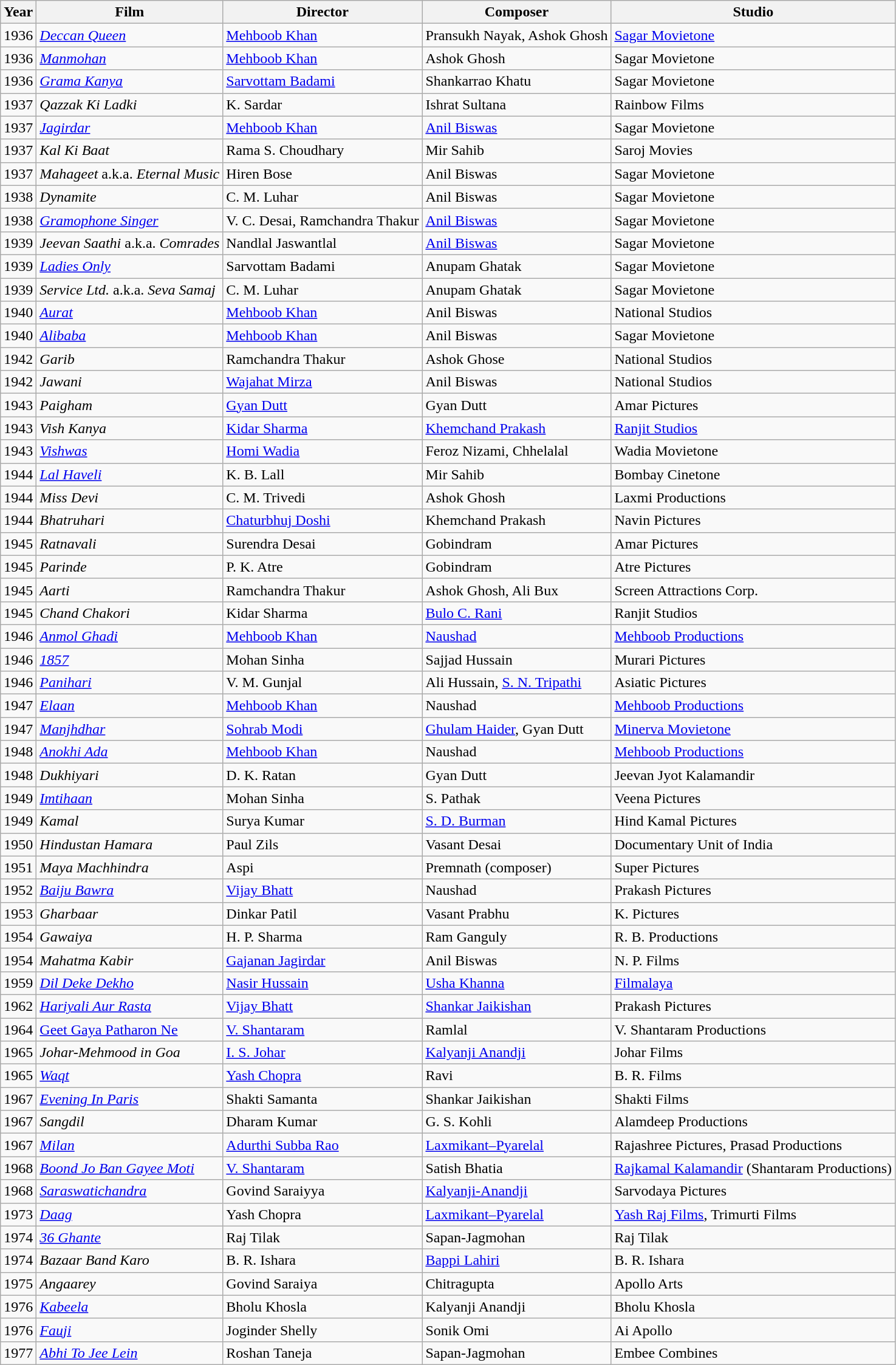<table class="wikitable">
<tr>
<th>Year</th>
<th>Film</th>
<th>Director</th>
<th>Composer</th>
<th>Studio</th>
</tr>
<tr>
<td>1936</td>
<td><em><a href='#'>Deccan Queen</a></em></td>
<td><a href='#'>Mehboob Khan</a></td>
<td>Pransukh Nayak, Ashok Ghosh</td>
<td><a href='#'>Sagar Movietone</a></td>
</tr>
<tr>
<td>1936</td>
<td><em><a href='#'>Manmohan</a></em></td>
<td><a href='#'>Mehboob Khan</a></td>
<td>Ashok Ghosh</td>
<td>Sagar Movietone</td>
</tr>
<tr>
<td>1936</td>
<td><em><a href='#'>Grama Kanya</a></em></td>
<td><a href='#'>Sarvottam Badami</a></td>
<td>Shankarrao Khatu</td>
<td>Sagar Movietone</td>
</tr>
<tr>
<td>1937</td>
<td><em>Qazzak Ki Ladki</em></td>
<td>K. Sardar</td>
<td>Ishrat Sultana</td>
<td>Rainbow Films</td>
</tr>
<tr>
<td>1937</td>
<td><em><a href='#'>Jagirdar</a></em></td>
<td><a href='#'>Mehboob Khan</a></td>
<td><a href='#'>Anil Biswas</a></td>
<td>Sagar Movietone</td>
</tr>
<tr>
<td>1937</td>
<td><em>Kal Ki Baat</em></td>
<td>Rama S. Choudhary</td>
<td>Mir Sahib</td>
<td>Saroj Movies</td>
</tr>
<tr>
<td>1937</td>
<td><em>Mahageet</em> a.k.a. <em>Eternal Music</em></td>
<td>Hiren Bose</td>
<td>Anil Biswas</td>
<td>Sagar Movietone</td>
</tr>
<tr>
<td>1938</td>
<td><em>Dynamite</em></td>
<td>C. M. Luhar</td>
<td>Anil Biswas</td>
<td>Sagar Movietone</td>
</tr>
<tr>
<td>1938</td>
<td><em><a href='#'>Gramophone Singer</a></em></td>
<td>V. C. Desai, Ramchandra Thakur</td>
<td><a href='#'>Anil Biswas</a></td>
<td>Sagar Movietone</td>
</tr>
<tr>
<td>1939</td>
<td><em>Jeevan Saathi</em> a.k.a. <em>Comrades</em></td>
<td>Nandlal Jaswantlal</td>
<td><a href='#'>Anil Biswas</a></td>
<td>Sagar Movietone</td>
</tr>
<tr>
<td>1939</td>
<td><em><a href='#'>Ladies Only</a></em></td>
<td>Sarvottam Badami</td>
<td>Anupam Ghatak</td>
<td>Sagar Movietone</td>
</tr>
<tr>
<td>1939</td>
<td><em>Service Ltd.</em> a.k.a. <em>Seva Samaj</em></td>
<td>C. M. Luhar</td>
<td>Anupam Ghatak</td>
<td>Sagar Movietone</td>
</tr>
<tr>
<td>1940</td>
<td><em><a href='#'>Aurat</a></em></td>
<td><a href='#'>Mehboob Khan</a></td>
<td>Anil Biswas</td>
<td>National Studios</td>
</tr>
<tr>
<td>1940</td>
<td><em><a href='#'>Alibaba</a></em></td>
<td><a href='#'>Mehboob Khan</a></td>
<td>Anil Biswas</td>
<td>Sagar Movietone</td>
</tr>
<tr>
<td>1942</td>
<td><em>Garib</em></td>
<td>Ramchandra Thakur</td>
<td>Ashok Ghose</td>
<td>National Studios</td>
</tr>
<tr>
<td>1942</td>
<td><em>Jawani</em></td>
<td><a href='#'>Wajahat Mirza</a></td>
<td>Anil Biswas</td>
<td>National Studios</td>
</tr>
<tr>
<td>1943</td>
<td><em>Paigham</em></td>
<td><a href='#'>Gyan Dutt</a></td>
<td>Gyan Dutt</td>
<td>Amar Pictures</td>
</tr>
<tr>
<td>1943</td>
<td><em>Vish Kanya</em></td>
<td><a href='#'>Kidar Sharma</a></td>
<td><a href='#'>Khemchand Prakash</a></td>
<td><a href='#'>Ranjit Studios</a></td>
</tr>
<tr>
<td>1943</td>
<td><em><a href='#'>Vishwas</a></em></td>
<td><a href='#'>Homi Wadia</a></td>
<td>Feroz Nizami, Chhelalal</td>
<td>Wadia Movietone</td>
</tr>
<tr>
<td>1944</td>
<td><em><a href='#'>Lal Haveli</a></em></td>
<td>K. B. Lall</td>
<td>Mir Sahib</td>
<td>Bombay Cinetone</td>
</tr>
<tr>
<td>1944</td>
<td><em>Miss Devi</em></td>
<td>C. M. Trivedi</td>
<td>Ashok Ghosh</td>
<td>Laxmi Productions</td>
</tr>
<tr>
<td>1944</td>
<td><em>Bhatruhari</em></td>
<td><a href='#'>Chaturbhuj Doshi</a></td>
<td>Khemchand Prakash</td>
<td>Navin Pictures</td>
</tr>
<tr>
<td>1945</td>
<td><em>Ratnavali</em></td>
<td>Surendra Desai</td>
<td>Gobindram</td>
<td>Amar Pictures</td>
</tr>
<tr>
<td>1945</td>
<td><em>Parinde</em></td>
<td>P. K. Atre</td>
<td>Gobindram</td>
<td>Atre Pictures</td>
</tr>
<tr>
<td>1945</td>
<td><em>Aarti</em></td>
<td>Ramchandra Thakur</td>
<td>Ashok Ghosh, Ali Bux</td>
<td>Screen Attractions Corp.</td>
</tr>
<tr>
<td>1945</td>
<td><em>Chand Chakori</em></td>
<td>Kidar Sharma</td>
<td><a href='#'>Bulo C. Rani</a></td>
<td>Ranjit Studios</td>
</tr>
<tr>
<td>1946</td>
<td><em><a href='#'>Anmol Ghadi</a></em></td>
<td><a href='#'>Mehboob Khan</a></td>
<td><a href='#'>Naushad</a></td>
<td><a href='#'>Mehboob Productions</a></td>
</tr>
<tr>
<td>1946</td>
<td><em><a href='#'>1857</a></em></td>
<td>Mohan Sinha</td>
<td>Sajjad Hussain</td>
<td>Murari Pictures</td>
</tr>
<tr>
<td>1946</td>
<td><em><a href='#'>Panihari</a></em></td>
<td>V. M. Gunjal</td>
<td>Ali Hussain, <a href='#'>S. N. Tripathi</a></td>
<td>Asiatic Pictures</td>
</tr>
<tr>
<td>1947</td>
<td><em><a href='#'>Elaan</a></em></td>
<td><a href='#'>Mehboob Khan</a></td>
<td>Naushad</td>
<td><a href='#'>Mehboob Productions</a></td>
</tr>
<tr>
<td>1947</td>
<td><em><a href='#'>Manjhdhar</a></em></td>
<td><a href='#'>Sohrab Modi</a></td>
<td><a href='#'>Ghulam Haider</a>, Gyan Dutt</td>
<td><a href='#'>Minerva Movietone</a></td>
</tr>
<tr>
<td>1948</td>
<td><em><a href='#'>Anokhi Ada</a></em></td>
<td><a href='#'>Mehboob Khan</a></td>
<td>Naushad</td>
<td><a href='#'>Mehboob Productions</a></td>
</tr>
<tr>
<td>1948</td>
<td><em>Dukhiyari</em></td>
<td>D. K. Ratan</td>
<td>Gyan Dutt</td>
<td>Jeevan Jyot Kalamandir</td>
</tr>
<tr>
<td>1949</td>
<td><em><a href='#'>Imtihaan</a></em></td>
<td>Mohan Sinha</td>
<td>S. Pathak</td>
<td>Veena Pictures</td>
</tr>
<tr>
<td>1949</td>
<td><em>Kamal</em></td>
<td>Surya Kumar</td>
<td><a href='#'>S. D. Burman</a></td>
<td>Hind Kamal Pictures</td>
</tr>
<tr>
<td>1950</td>
<td><em>Hindustan Hamara</em></td>
<td>Paul Zils</td>
<td>Vasant Desai</td>
<td>Documentary Unit of India</td>
</tr>
<tr>
<td>1951</td>
<td><em>Maya Machhindra</em></td>
<td>Aspi</td>
<td>Premnath (composer)</td>
<td>Super Pictures</td>
</tr>
<tr>
<td>1952</td>
<td><em><a href='#'>Baiju Bawra</a></em></td>
<td><a href='#'>Vijay Bhatt</a></td>
<td>Naushad</td>
<td>Prakash Pictures</td>
</tr>
<tr>
<td>1953</td>
<td><em>Gharbaar</em></td>
<td>Dinkar Patil</td>
<td>Vasant Prabhu</td>
<td>K. Pictures</td>
</tr>
<tr>
<td>1954</td>
<td><em>Gawaiya</em></td>
<td>H. P. Sharma</td>
<td>Ram Ganguly</td>
<td>R. B. Productions</td>
</tr>
<tr>
<td>1954</td>
<td><em>Mahatma Kabir</em></td>
<td><a href='#'>Gajanan Jagirdar</a></td>
<td>Anil Biswas</td>
<td>N. P. Films</td>
</tr>
<tr>
<td>1959</td>
<td><em><a href='#'>Dil Deke Dekho</a></em></td>
<td><a href='#'>Nasir Hussain</a></td>
<td><a href='#'>Usha Khanna</a></td>
<td><a href='#'>Filmalaya</a></td>
</tr>
<tr>
<td>1962</td>
<td><em><a href='#'>Hariyali Aur Rasta</a></em></td>
<td><a href='#'>Vijay Bhatt</a></td>
<td><a href='#'>Shankar Jaikishan</a></td>
<td>Prakash Pictures</td>
</tr>
<tr>
<td>1964</td>
<td><a href='#'>Geet Gaya Patharon Ne</a></td>
<td><a href='#'>V. Shantaram</a></td>
<td>Ramlal</td>
<td>V. Shantaram Productions</td>
</tr>
<tr>
<td>1965</td>
<td><em>Johar-Mehmood in Goa</em></td>
<td><a href='#'>I. S. Johar</a></td>
<td><a href='#'>Kalyanji Anandji</a></td>
<td>Johar Films</td>
</tr>
<tr>
<td>1965</td>
<td><em><a href='#'>Waqt</a></em></td>
<td><a href='#'>Yash Chopra</a></td>
<td>Ravi</td>
<td>B. R. Films</td>
</tr>
<tr>
<td>1967</td>
<td><em><a href='#'>Evening In Paris</a></em></td>
<td>Shakti Samanta</td>
<td>Shankar Jaikishan</td>
<td>Shakti Films</td>
</tr>
<tr>
<td>1967</td>
<td><em>Sangdil</em></td>
<td>Dharam Kumar</td>
<td>G. S. Kohli</td>
<td>Alamdeep Productions</td>
</tr>
<tr>
<td>1967</td>
<td><em><a href='#'>Milan</a></em></td>
<td><a href='#'>Adurthi Subba Rao</a></td>
<td><a href='#'>Laxmikant–Pyarelal</a></td>
<td>Rajashree Pictures, Prasad Productions</td>
</tr>
<tr>
<td>1968</td>
<td><em><a href='#'>Boond Jo Ban Gayee Moti</a></em></td>
<td><a href='#'>V. Shantaram</a></td>
<td>Satish Bhatia</td>
<td><a href='#'>Rajkamal Kalamandir</a> (Shantaram Productions)</td>
</tr>
<tr>
<td>1968</td>
<td><em><a href='#'>Saraswatichandra</a></em></td>
<td>Govind Saraiyya</td>
<td><a href='#'>Kalyanji-Anandji</a></td>
<td>Sarvodaya Pictures</td>
</tr>
<tr>
<td>1973</td>
<td><em><a href='#'>Daag</a></em></td>
<td>Yash Chopra</td>
<td><a href='#'>Laxmikant–Pyarelal</a></td>
<td><a href='#'>Yash Raj Films</a>, Trimurti Films</td>
</tr>
<tr>
<td>1974</td>
<td><em><a href='#'>36 Ghante</a></em></td>
<td>Raj Tilak</td>
<td>Sapan-Jagmohan</td>
<td>Raj Tilak</td>
</tr>
<tr>
<td>1974</td>
<td><em>Bazaar Band Karo</em></td>
<td>B. R. Ishara</td>
<td><a href='#'>Bappi Lahiri</a></td>
<td>B. R. Ishara</td>
</tr>
<tr>
<td>1975</td>
<td><em>Angaarey</em></td>
<td>Govind Saraiya</td>
<td>Chitragupta</td>
<td>Apollo Arts</td>
</tr>
<tr>
<td>1976</td>
<td><em><a href='#'>Kabeela</a></em></td>
<td>Bholu Khosla</td>
<td>Kalyanji Anandji</td>
<td>Bholu Khosla</td>
</tr>
<tr>
<td>1976</td>
<td><em><a href='#'>Fauji</a></em></td>
<td>Joginder Shelly</td>
<td>Sonik Omi</td>
<td>Ai Apollo</td>
</tr>
<tr>
<td>1977</td>
<td><em><a href='#'>Abhi To Jee Lein</a></em></td>
<td>Roshan Taneja</td>
<td>Sapan-Jagmohan</td>
<td>Embee Combines</td>
</tr>
</table>
